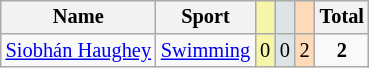<table class=wikitable style=font-size:85%;text-align:center;float:right>
<tr>
<th>Name</th>
<th>Sport</th>
<td bgcolor=F7F6A8></td>
<td bgcolor=DCE5E5></td>
<td bgcolor=FFDAB9></td>
<th>Total</th>
</tr>
<tr>
<td><a href='#'>Siobhán Haughey</a></td>
<td><a href='#'>Swimming</a></td>
<td bgcolor=F7F6A8>0</td>
<td bgcolor=DCE5E5>0</td>
<td bgcolor=FFDAB9>2</td>
<td><strong>2</strong></td>
</tr>
</table>
